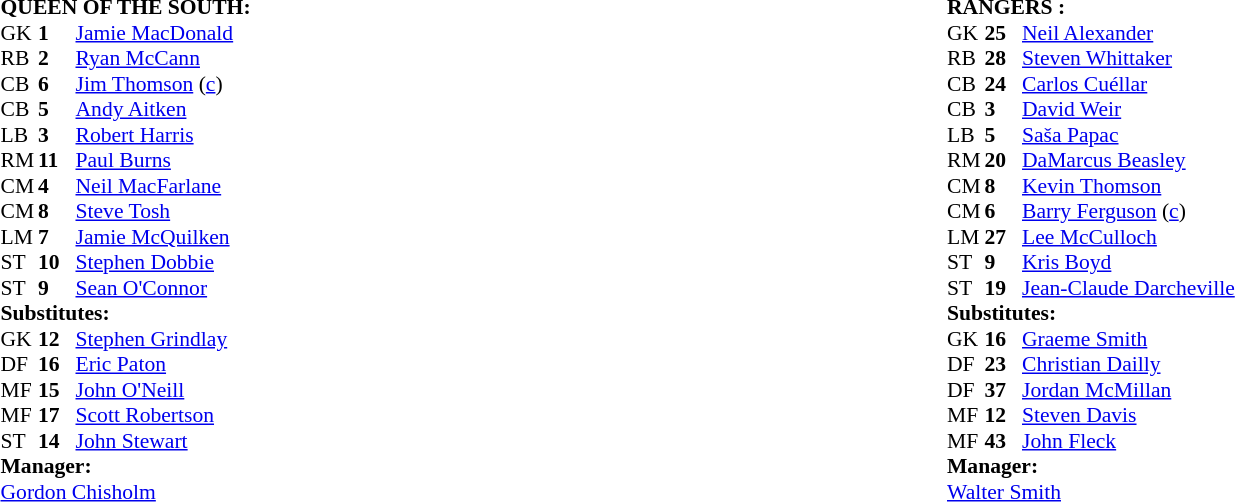<table width="100%">
<tr>
<td valign="top" width="50%"><br><table style="font-size: 90%" cellspacing="0" cellpadding="0">
<tr>
<td colspan="4"><strong>QUEEN OF THE SOUTH:</strong></td>
</tr>
<tr>
<th width="25"></th>
<th width="25"></th>
</tr>
<tr>
<td>GK</td>
<td><strong>1</strong></td>
<td> <a href='#'>Jamie MacDonald</a></td>
</tr>
<tr>
<td>RB</td>
<td><strong>2</strong></td>
<td> <a href='#'>Ryan McCann</a></td>
<td></td>
<td></td>
</tr>
<tr>
<td>CB</td>
<td><strong>6</strong></td>
<td> <a href='#'>Jim Thomson</a> (<a href='#'>c</a>)</td>
</tr>
<tr>
<td>CB</td>
<td><strong>5</strong></td>
<td> <a href='#'>Andy Aitken</a></td>
</tr>
<tr>
<td>LB</td>
<td><strong>3</strong></td>
<td> <a href='#'>Robert Harris</a></td>
</tr>
<tr>
<td>RM</td>
<td><strong>11</strong></td>
<td> <a href='#'>Paul Burns</a></td>
</tr>
<tr>
<td>CM</td>
<td><strong>4</strong></td>
<td> <a href='#'>Neil MacFarlane</a></td>
</tr>
<tr>
<td>CM</td>
<td><strong>8</strong></td>
<td> <a href='#'>Steve Tosh</a></td>
<td></td>
</tr>
<tr>
<td>LM</td>
<td><strong>7</strong></td>
<td> <a href='#'>Jamie McQuilken</a></td>
<td></td>
<td></td>
</tr>
<tr>
<td>ST</td>
<td><strong>10</strong></td>
<td> <a href='#'>Stephen Dobbie</a></td>
<td></td>
<td></td>
</tr>
<tr>
<td>ST</td>
<td><strong>9</strong></td>
<td> <a href='#'>Sean O'Connor</a></td>
</tr>
<tr>
<td colspan=4><strong>Substitutes:</strong></td>
</tr>
<tr>
<td>GK</td>
<td><strong>12</strong></td>
<td> <a href='#'>Stephen Grindlay</a></td>
</tr>
<tr>
<td>DF</td>
<td><strong>16</strong></td>
<td> <a href='#'>Eric Paton</a></td>
</tr>
<tr>
<td>MF</td>
<td><strong>15</strong></td>
<td> <a href='#'>John O'Neill</a></td>
<td></td>
<td></td>
</tr>
<tr>
<td>MF</td>
<td><strong>17</strong></td>
<td> <a href='#'>Scott Robertson</a></td>
<td></td>
<td></td>
</tr>
<tr>
<td>ST</td>
<td><strong>14</strong></td>
<td> <a href='#'>John Stewart</a></td>
<td></td>
<td></td>
</tr>
<tr>
<td colspan=4><strong>Manager:</strong></td>
</tr>
<tr>
<td colspan="4"> <a href='#'>Gordon Chisholm</a></td>
</tr>
</table>
</td>
<td valign="top" width="50%"><br><table style="font-size: 90%" cellspacing="0" cellpadding="0" align=centre>
<tr>
<td colspan="4"><strong>RANGERS :</strong></td>
</tr>
<tr>
<th width="25"></th>
<th width="25"></th>
</tr>
<tr>
<td>GK</td>
<td><strong>25</strong></td>
<td> <a href='#'>Neil Alexander</a></td>
</tr>
<tr>
<td>RB</td>
<td><strong>28</strong></td>
<td> <a href='#'>Steven Whittaker</a></td>
</tr>
<tr>
<td>CB</td>
<td><strong>24</strong></td>
<td> <a href='#'>Carlos Cuéllar</a></td>
</tr>
<tr>
<td>CB</td>
<td><strong>3</strong></td>
<td> <a href='#'>David Weir</a></td>
</tr>
<tr>
<td>LB</td>
<td><strong>5</strong></td>
<td> <a href='#'>Saša Papac</a></td>
</tr>
<tr>
<td>RM</td>
<td><strong>20</strong></td>
<td> <a href='#'>DaMarcus Beasley</a></td>
<td></td>
<td></td>
</tr>
<tr>
<td>CM</td>
<td><strong>8</strong></td>
<td> <a href='#'>Kevin Thomson</a></td>
</tr>
<tr>
<td>CM</td>
<td><strong>6</strong></td>
<td> <a href='#'>Barry Ferguson</a> (<a href='#'>c</a>)</td>
</tr>
<tr>
<td>LM</td>
<td><strong>27</strong></td>
<td> <a href='#'>Lee McCulloch</a></td>
<td></td>
</tr>
<tr>
<td>ST</td>
<td><strong>9</strong></td>
<td> <a href='#'>Kris Boyd</a></td>
</tr>
<tr>
<td>ST</td>
<td><strong>19</strong></td>
<td> <a href='#'>Jean-Claude Darcheville</a></td>
<td></td>
<td></td>
</tr>
<tr>
<td colspan=4><strong>Substitutes:</strong></td>
</tr>
<tr>
<td>GK</td>
<td><strong>16</strong></td>
<td> <a href='#'>Graeme Smith</a></td>
</tr>
<tr>
<td>DF</td>
<td><strong>23</strong></td>
<td> <a href='#'>Christian Dailly</a></td>
</tr>
<tr>
<td>DF</td>
<td><strong>37</strong></td>
<td> <a href='#'>Jordan McMillan</a></td>
</tr>
<tr>
<td>MF</td>
<td><strong>12</strong></td>
<td> <a href='#'>Steven Davis</a></td>
<td></td>
<td></td>
</tr>
<tr>
<td>MF</td>
<td><strong>43</strong></td>
<td> <a href='#'>John Fleck</a></td>
<td></td>
<td></td>
</tr>
<tr>
<td colspan=4><strong>Manager:</strong></td>
</tr>
<tr>
<td colspan="4"> <a href='#'>Walter Smith</a></td>
</tr>
</table>
</td>
</tr>
</table>
